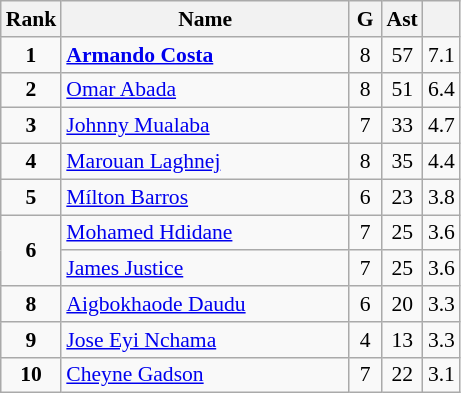<table class="wikitable" style="text-align:center; font-size:90%;">
<tr>
<th width=10px>Rank</th>
<th width=185px>Name</th>
<th width=15px>G</th>
<th width=10px>Ast</th>
<th width=10px></th>
</tr>
<tr>
<td><strong>1</strong></td>
<td align=left> <strong><a href='#'>Armando Costa</a></strong></td>
<td>8</td>
<td>57</td>
<td>7.1</td>
</tr>
<tr>
<td><strong>2</strong></td>
<td align=left> <a href='#'>Omar Abada</a></td>
<td>8</td>
<td>51</td>
<td>6.4</td>
</tr>
<tr>
<td><strong>3</strong></td>
<td align=left> <a href='#'>Johnny Mualaba</a></td>
<td>7</td>
<td>33</td>
<td>4.7</td>
</tr>
<tr>
<td><strong>4</strong></td>
<td align=left> <a href='#'>Marouan Laghnej</a></td>
<td>8</td>
<td>35</td>
<td>4.4</td>
</tr>
<tr>
<td><strong>5</strong></td>
<td align=left> <a href='#'>Mílton Barros</a></td>
<td>6</td>
<td>23</td>
<td>3.8</td>
</tr>
<tr>
<td rowspan=2><strong>6</strong></td>
<td align=left> <a href='#'>Mohamed Hdidane</a></td>
<td>7</td>
<td>25</td>
<td>3.6</td>
</tr>
<tr>
<td align=left> <a href='#'>James Justice</a></td>
<td>7</td>
<td>25</td>
<td>3.6</td>
</tr>
<tr>
<td><strong>8</strong></td>
<td align=left> <a href='#'>Aigbokhaode Daudu</a></td>
<td>6</td>
<td>20</td>
<td>3.3</td>
</tr>
<tr>
<td><strong>9</strong></td>
<td align=left> <a href='#'>Jose Eyi Nchama</a></td>
<td>4</td>
<td>13</td>
<td>3.3</td>
</tr>
<tr>
<td><strong>10</strong></td>
<td align=left> <a href='#'>Cheyne Gadson</a></td>
<td>7</td>
<td>22</td>
<td>3.1</td>
</tr>
</table>
